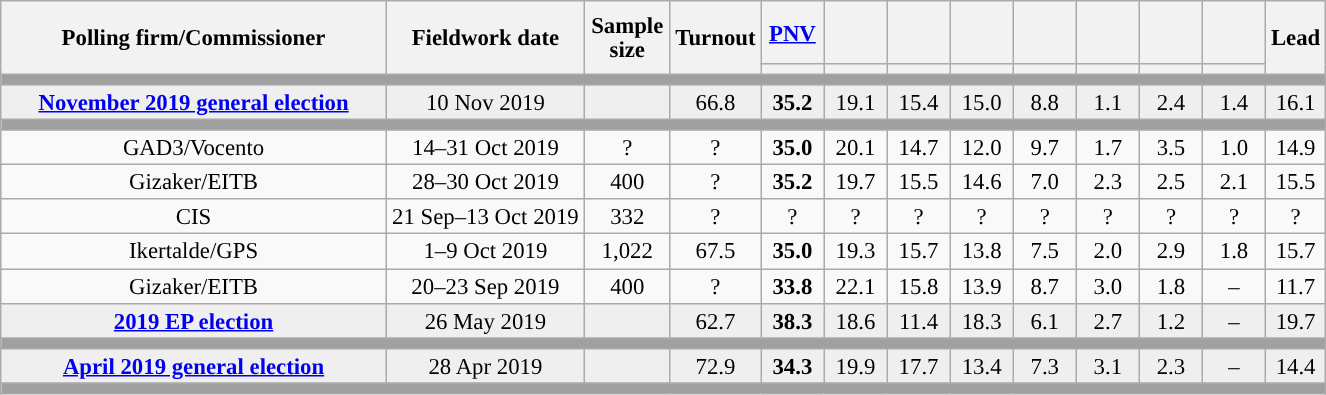<table class="wikitable collapsible collapsed" style="text-align:center; font-size:95%; line-height:16px;">
<tr style="height:42px;">
<th style="width:250px;" rowspan="2">Polling firm/Commissioner</th>
<th style="width:125px;" rowspan="2">Fieldwork date</th>
<th style="width:50px;" rowspan="2">Sample size</th>
<th style="width:45px;" rowspan="2">Turnout</th>
<th style="width:35px;"><a href='#'>PNV</a></th>
<th style="width:35px;"></th>
<th style="width:35px;"></th>
<th style="width:35px;"></th>
<th style="width:35px;"></th>
<th style="width:35px;"></th>
<th style="width:35px;"></th>
<th style="width:35px;"></th>
<th style="width:30px;" rowspan="2">Lead</th>
</tr>
<tr>
<th style="color:inherit;background:"></th>
<th style="color:inherit;background:"></th>
<th style="color:inherit;background:"></th>
<th style="color:inherit;background:"></th>
<th style="color:inherit;background:"></th>
<th style="color:inherit;background:"></th>
<th style="color:inherit;background:"></th>
<th style="color:inherit;background:"></th>
</tr>
<tr>
<td colspan="13" style="background:#A0A0A0"></td>
</tr>
<tr style="background:#EFEFEF;">
<td><strong><a href='#'>November 2019 general election</a></strong></td>
<td>10 Nov 2019</td>
<td></td>
<td>66.8</td>
<td><strong>35.2</strong><br></td>
<td>19.1<br></td>
<td>15.4<br></td>
<td>15.0<br></td>
<td>8.8<br></td>
<td>1.1<br></td>
<td>2.4<br></td>
<td>1.4<br></td>
<td style="background:">16.1</td>
</tr>
<tr>
<td colspan="13" style="background:#A0A0A0"></td>
</tr>
<tr>
<td>GAD3/Vocento</td>
<td>14–31 Oct 2019</td>
<td>?</td>
<td>?</td>
<td><strong>35.0</strong><br></td>
<td>20.1<br></td>
<td>14.7<br></td>
<td>12.0<br></td>
<td>9.7<br></td>
<td>1.7<br></td>
<td>3.5<br></td>
<td>1.0<br></td>
<td style="background:">14.9</td>
</tr>
<tr>
<td>Gizaker/EITB</td>
<td>28–30 Oct 2019</td>
<td>400</td>
<td>?</td>
<td><strong>35.2</strong><br></td>
<td>19.7<br></td>
<td>15.5<br></td>
<td>14.6<br></td>
<td>7.0<br></td>
<td>2.3<br></td>
<td>2.5<br></td>
<td>2.1<br></td>
<td style="background:">15.5</td>
</tr>
<tr>
<td>CIS</td>
<td>21 Sep–13 Oct 2019</td>
<td>332</td>
<td>?</td>
<td>?<br></td>
<td>?<br></td>
<td>?<br></td>
<td>?<br></td>
<td>?<br></td>
<td>?<br></td>
<td>?<br></td>
<td>?<br></td>
<td style="background:">?</td>
</tr>
<tr>
<td>Ikertalde/GPS</td>
<td>1–9 Oct 2019</td>
<td>1,022</td>
<td>67.5</td>
<td><strong>35.0</strong><br></td>
<td>19.3<br></td>
<td>15.7<br></td>
<td>13.8<br></td>
<td>7.5<br></td>
<td>2.0<br></td>
<td>2.9<br></td>
<td>1.8<br></td>
<td style="background:">15.7</td>
</tr>
<tr>
<td>Gizaker/EITB</td>
<td>20–23 Sep 2019</td>
<td>400</td>
<td>?</td>
<td><strong>33.8</strong><br></td>
<td>22.1<br></td>
<td>15.8<br></td>
<td>13.9<br></td>
<td>8.7<br></td>
<td>3.0<br></td>
<td>1.8<br></td>
<td>–</td>
<td style="background:">11.7</td>
</tr>
<tr style="background:#EFEFEF;">
<td><strong><a href='#'>2019 EP election</a></strong></td>
<td>26 May 2019</td>
<td></td>
<td>62.7</td>
<td><strong>38.3</strong><br></td>
<td>18.6<br></td>
<td>11.4<br></td>
<td>18.3<br></td>
<td>6.1<br></td>
<td>2.7<br></td>
<td>1.2<br></td>
<td>–</td>
<td style="background:">19.7</td>
</tr>
<tr>
<td colspan="13" style="background:#A0A0A0"></td>
</tr>
<tr style="background:#EFEFEF;">
<td><strong><a href='#'>April 2019 general election</a></strong></td>
<td>28 Apr 2019</td>
<td></td>
<td>72.9</td>
<td><strong>34.3</strong><br></td>
<td>19.9<br></td>
<td>17.7<br></td>
<td>13.4<br></td>
<td>7.3<br></td>
<td>3.1<br></td>
<td>2.3<br></td>
<td>–</td>
<td style="background:">14.4</td>
</tr>
<tr>
<td colspan="13" style="background:#A0A0A0"></td>
</tr>
</table>
